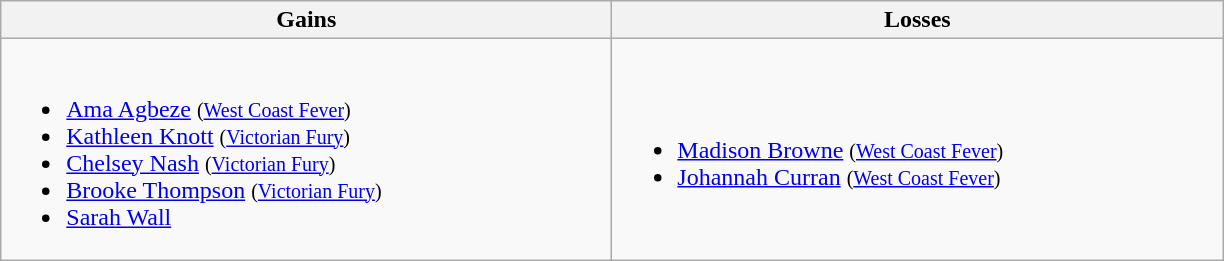<table class=wikitable>
<tr>
<th width=400> Gains</th>
<th width=400> Losses</th>
</tr>
<tr>
<td><br><ul><li><a href='#'>Ama Agbeze</a> <small>(<a href='#'>West Coast Fever</a>)</small></li><li><a href='#'>Kathleen Knott</a> <small>(<a href='#'>Victorian Fury</a>)</small></li><li><a href='#'>Chelsey Nash</a> <small>(<a href='#'>Victorian Fury</a>)</small></li><li><a href='#'>Brooke Thompson</a> <small>(<a href='#'>Victorian Fury</a>)</small></li><li><a href='#'>Sarah Wall</a></li></ul></td>
<td><br><ul><li><a href='#'>Madison Browne</a> <small>(<a href='#'>West Coast Fever</a>)</small></li><li><a href='#'>Johannah Curran</a> <small>(<a href='#'>West Coast Fever</a>)</small></li></ul></td>
</tr>
</table>
